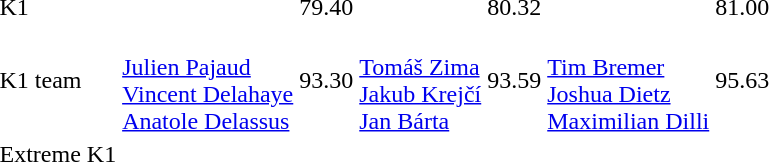<table>
<tr>
<td>K1</td>
<td></td>
<td>79.40</td>
<td></td>
<td>80.32</td>
<td></td>
<td>81.00</td>
</tr>
<tr>
<td>K1 team</td>
<td><br><a href='#'>Julien Pajaud</a><br><a href='#'>Vincent Delahaye</a><br><a href='#'>Anatole Delassus</a></td>
<td>93.30</td>
<td><br><a href='#'>Tomáš Zima</a><br><a href='#'>Jakub Krejčí</a><br><a href='#'>Jan Bárta</a></td>
<td>93.59</td>
<td><br><a href='#'>Tim Bremer</a><br><a href='#'>Joshua Dietz</a><br><a href='#'>Maximilian Dilli</a></td>
<td>95.63</td>
</tr>
<tr>
<td>Extreme K1</td>
<td></td>
<td></td>
<td></td>
<td></td>
<td></td>
<td></td>
</tr>
</table>
